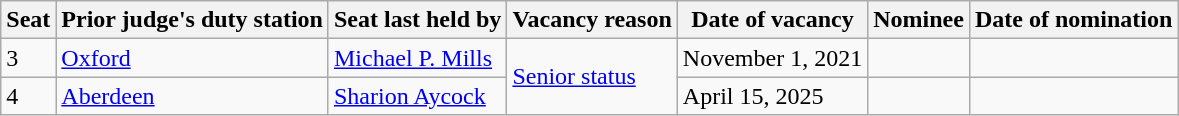<table class=wikitable>
<tr>
<th>Seat</th>
<th>Prior judge's duty station</th>
<th>Seat last held by</th>
<th>Vacancy reason</th>
<th>Date of vacancy</th>
<th>Nominee</th>
<th>Date of nomination</th>
</tr>
<tr>
<td>3</td>
<td><a href='#'>Oxford</a></td>
<td><a href='#'>Michael P. Mills</a></td>
<td rowspan=2><a href='#'>Senior status</a></td>
<td>November 1, 2021</td>
<td align="center"></td>
<td align="center"></td>
</tr>
<tr>
<td>4</td>
<td><a href='#'>Aberdeen</a></td>
<td><a href='#'>Sharion Aycock</a></td>
<td>April 15, 2025</td>
<td align="center"></td>
<td align="center"></td>
</tr>
</table>
